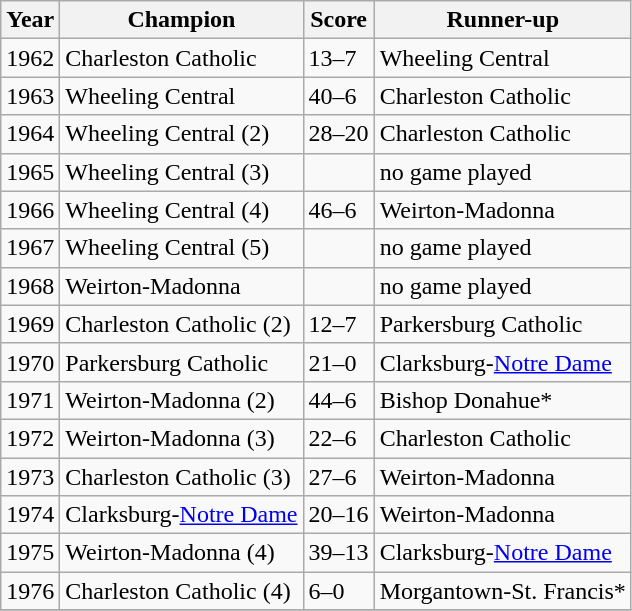<table class="wikitable">
<tr>
<th>Year</th>
<th>Champion</th>
<th>Score</th>
<th>Runner-up</th>
</tr>
<tr>
<td>1962</td>
<td>Charleston Catholic</td>
<td>13–7</td>
<td>Wheeling Central</td>
</tr>
<tr>
<td>1963</td>
<td>Wheeling Central</td>
<td>40–6</td>
<td>Charleston Catholic</td>
</tr>
<tr>
<td>1964</td>
<td>Wheeling Central (2)</td>
<td>28–20</td>
<td>Charleston Catholic</td>
</tr>
<tr>
<td>1965</td>
<td>Wheeling Central (3)</td>
<td></td>
<td>no game played</td>
</tr>
<tr>
<td>1966</td>
<td>Wheeling Central (4)</td>
<td>46–6</td>
<td>Weirton-Madonna</td>
</tr>
<tr>
<td>1967</td>
<td>Wheeling Central (5)</td>
<td></td>
<td>no game played</td>
</tr>
<tr>
<td>1968</td>
<td>Weirton-Madonna</td>
<td></td>
<td>no game played</td>
</tr>
<tr>
<td>1969</td>
<td>Charleston Catholic (2)</td>
<td>12–7</td>
<td>Parkersburg Catholic</td>
</tr>
<tr>
<td>1970</td>
<td>Parkersburg Catholic</td>
<td>21–0</td>
<td>Clarksburg-<a href='#'>Notre Dame</a></td>
</tr>
<tr>
<td>1971</td>
<td>Weirton-Madonna (2)</td>
<td>44–6</td>
<td>Bishop Donahue*</td>
</tr>
<tr>
<td>1972</td>
<td>Weirton-Madonna (3)</td>
<td>22–6</td>
<td>Charleston Catholic</td>
</tr>
<tr>
<td>1973</td>
<td>Charleston Catholic (3)</td>
<td>27–6</td>
<td>Weirton-Madonna</td>
</tr>
<tr>
<td>1974</td>
<td>Clarksburg-<a href='#'>Notre Dame</a></td>
<td>20–16</td>
<td>Weirton-Madonna</td>
</tr>
<tr>
<td>1975</td>
<td>Weirton-Madonna (4)</td>
<td>39–13</td>
<td>Clarksburg-<a href='#'>Notre Dame</a></td>
</tr>
<tr>
<td>1976</td>
<td>Charleston Catholic (4)</td>
<td>6–0</td>
<td>Morgantown-St. Francis*</td>
</tr>
<tr>
</tr>
</table>
